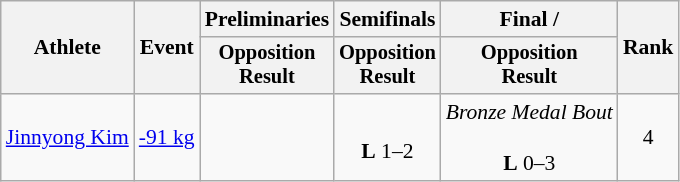<table class="wikitable" style="font-size:90%;">
<tr>
<th rowspan=2>Athlete</th>
<th rowspan=2>Event</th>
<th>Preliminaries</th>
<th>Semifinals</th>
<th>Final / </th>
<th rowspan=2>Rank</th>
</tr>
<tr style="font-size:95%">
<th>Opposition<br>Result</th>
<th>Opposition<br>Result</th>
<th>Opposition<br>Result</th>
</tr>
<tr align=center>
<td align=left><a href='#'>Jinnyong Kim</a></td>
<td align=left><a href='#'>-91 kg</a></td>
<td></td>
<td><br><strong>L</strong> 1–2</td>
<td><em>Bronze Medal Bout</em><br> <br> <strong>L</strong> 0–3</td>
<td>4</td>
</tr>
</table>
